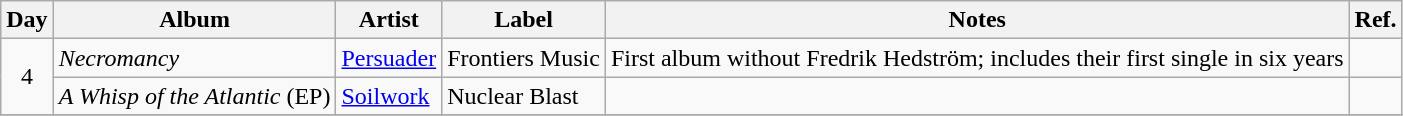<table class="wikitable">
<tr>
<th>Day</th>
<th>Album</th>
<th>Artist</th>
<th>Label</th>
<th>Notes</th>
<th>Ref.</th>
</tr>
<tr>
<td style="text-align:center;" rowspan="2">4</td>
<td><em>Necromancy</em></td>
<td><a href='#'>Persuader</a></td>
<td>Frontiers Music</td>
<td>First album without Fredrik Hedström; includes their first single in six years</td>
<td></td>
</tr>
<tr>
<td><em>A Whisp of the Atlantic</em> (EP)</td>
<td><a href='#'>Soilwork</a></td>
<td>Nuclear Blast</td>
<td></td>
<td></td>
</tr>
<tr>
</tr>
</table>
